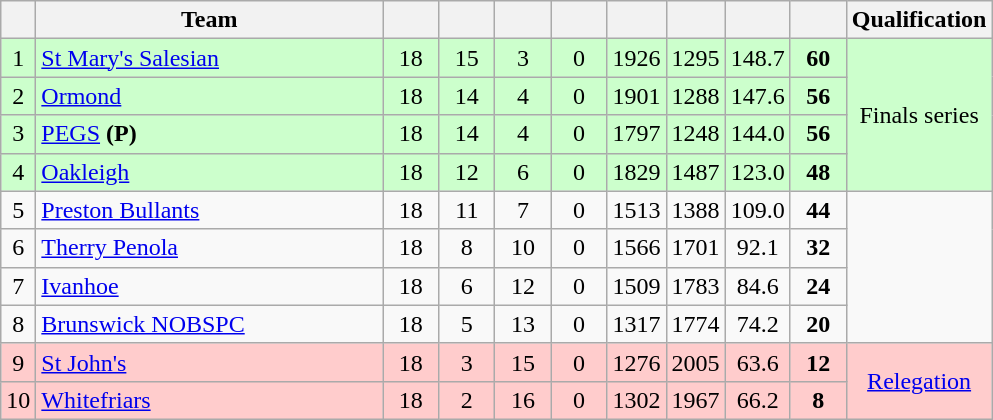<table class="wikitable" style="text-align:center; margin-bottom:0">
<tr>
<th style="width:10px"></th>
<th style="width:35%;">Team</th>
<th style="width:30px;"></th>
<th style="width:30px;"></th>
<th style="width:30px;"></th>
<th style="width:30px;"></th>
<th style="width:30px;"></th>
<th style="width:30px;"></th>
<th style="width:30px;"></th>
<th style="width:30px;"></th>
<th>Qualification</th>
</tr>
<tr style="background:#ccffcc;">
<td>1</td>
<td style="text-align:left;"><a href='#'>St Mary's Salesian</a></td>
<td>18</td>
<td>15</td>
<td>3</td>
<td>0</td>
<td>1926</td>
<td>1295</td>
<td>148.7</td>
<td><strong>60</strong></td>
<td rowspan=4>Finals series</td>
</tr>
<tr style="background:#ccffcc;">
<td>2</td>
<td style="text-align:left;"><a href='#'>Ormond</a></td>
<td>18</td>
<td>14</td>
<td>4</td>
<td>0</td>
<td>1901</td>
<td>1288</td>
<td>147.6</td>
<td><strong>56</strong></td>
</tr>
<tr style="background:#ccffcc;">
<td>3</td>
<td style="text-align:left;"><a href='#'>PEGS</a> <strong>(P)</strong></td>
<td>18</td>
<td>14</td>
<td>4</td>
<td>0</td>
<td>1797</td>
<td>1248</td>
<td>144.0</td>
<td><strong>56</strong></td>
</tr>
<tr style="background:#ccffcc;">
<td>4</td>
<td style="text-align:left;"><a href='#'>Oakleigh</a></td>
<td>18</td>
<td>12</td>
<td>6</td>
<td>0</td>
<td>1829</td>
<td>1487</td>
<td>123.0</td>
<td><strong>48</strong></td>
</tr>
<tr>
<td>5</td>
<td style="text-align:left;"><a href='#'>Preston Bullants</a></td>
<td>18</td>
<td>11</td>
<td>7</td>
<td>0</td>
<td>1513</td>
<td>1388</td>
<td>109.0</td>
<td><strong>44</strong></td>
</tr>
<tr>
<td>6</td>
<td style="text-align:left;"><a href='#'>Therry Penola</a></td>
<td>18</td>
<td>8</td>
<td>10</td>
<td>0</td>
<td>1566</td>
<td>1701</td>
<td>92.1</td>
<td><strong>32</strong></td>
</tr>
<tr>
<td>7</td>
<td style="text-align:left;"><a href='#'>Ivanhoe</a></td>
<td>18</td>
<td>6</td>
<td>12</td>
<td>0</td>
<td>1509</td>
<td>1783</td>
<td>84.6</td>
<td><strong>24</strong></td>
</tr>
<tr>
<td>8</td>
<td style="text-align:left;"><a href='#'>Brunswick NOBSPC</a></td>
<td>18</td>
<td>5</td>
<td>13</td>
<td>0</td>
<td>1317</td>
<td>1774</td>
<td>74.2</td>
<td><strong>20</strong></td>
</tr>
<tr style="background:#FFCCCC;">
<td>9</td>
<td style="text-align:left;"><a href='#'>St John's</a></td>
<td>18</td>
<td>3</td>
<td>15</td>
<td>0</td>
<td>1276</td>
<td>2005</td>
<td>63.6</td>
<td><strong>12</strong></td>
<td rowspan=2><a href='#'>Relegation</a></td>
</tr>
<tr style="background:#FFCCCC;">
<td>10</td>
<td style="text-align:left;"><a href='#'>Whitefriars</a></td>
<td>18</td>
<td>2</td>
<td>16</td>
<td>0</td>
<td>1302</td>
<td>1967</td>
<td>66.2</td>
<td><strong>8</strong></td>
</tr>
</table>
